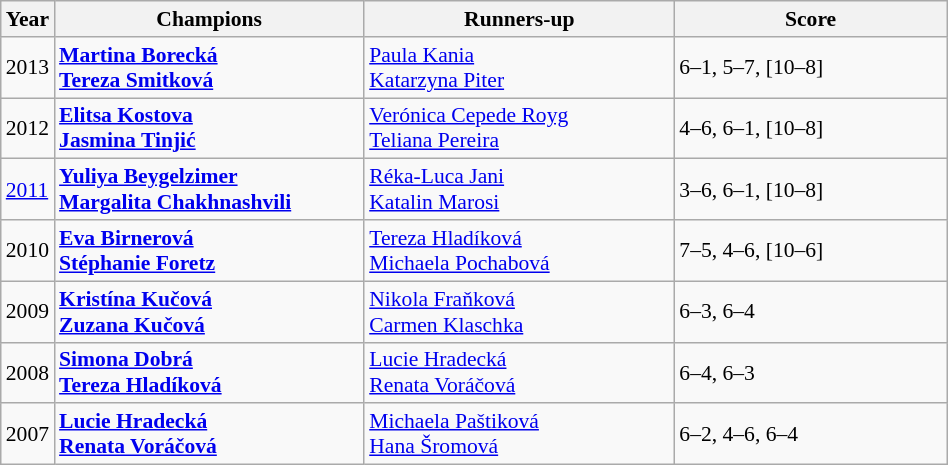<table class="wikitable" style="font-size:90%">
<tr>
<th>Year</th>
<th width="200">Champions</th>
<th width="200">Runners-up</th>
<th width="175">Score</th>
</tr>
<tr>
<td>2013</td>
<td> <strong><a href='#'>Martina Borecká</a></strong> <br>  <strong><a href='#'>Tereza Smitková</a></strong></td>
<td> <a href='#'>Paula Kania</a> <br>  <a href='#'>Katarzyna Piter</a></td>
<td>6–1, 5–7, [10–8]</td>
</tr>
<tr>
<td>2012</td>
<td> <strong><a href='#'>Elitsa Kostova</a></strong> <br>  <strong><a href='#'>Jasmina Tinjić</a></strong></td>
<td> <a href='#'>Verónica Cepede Royg</a> <br>  <a href='#'>Teliana Pereira</a></td>
<td>4–6, 6–1, [10–8]</td>
</tr>
<tr>
<td><a href='#'>2011</a></td>
<td> <strong><a href='#'>Yuliya Beygelzimer</a></strong> <br>  <strong><a href='#'>Margalita Chakhnashvili</a></strong></td>
<td> <a href='#'>Réka-Luca Jani</a> <br>  <a href='#'>Katalin Marosi</a></td>
<td>3–6, 6–1, [10–8]</td>
</tr>
<tr>
<td>2010</td>
<td> <strong><a href='#'>Eva Birnerová</a></strong> <br>  <strong><a href='#'>Stéphanie Foretz</a></strong></td>
<td> <a href='#'>Tereza Hladíková</a> <br>  <a href='#'>Michaela Pochabová</a></td>
<td>7–5, 4–6, [10–6]</td>
</tr>
<tr>
<td>2009</td>
<td> <strong><a href='#'>Kristína Kučová</a></strong> <br>  <strong><a href='#'>Zuzana Kučová</a></strong></td>
<td> <a href='#'>Nikola Fraňková</a> <br>  <a href='#'>Carmen Klaschka</a></td>
<td>6–3, 6–4</td>
</tr>
<tr>
<td>2008</td>
<td> <strong><a href='#'>Simona Dobrá</a></strong> <br>  <strong><a href='#'>Tereza Hladíková</a></strong></td>
<td> <a href='#'>Lucie Hradecká</a> <br>  <a href='#'>Renata Voráčová</a></td>
<td>6–4, 6–3</td>
</tr>
<tr>
<td>2007</td>
<td> <strong><a href='#'>Lucie Hradecká</a></strong> <br>  <strong><a href='#'>Renata Voráčová</a></strong></td>
<td> <a href='#'>Michaela Paštiková</a> <br>  <a href='#'>Hana Šromová</a></td>
<td>6–2, 4–6, 6–4</td>
</tr>
</table>
